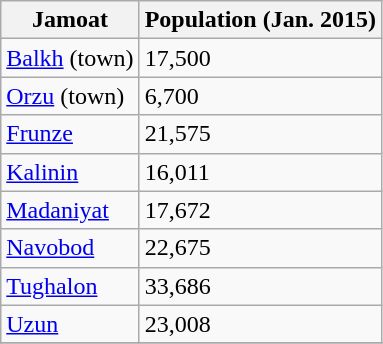<table class="wikitable sortable">
<tr>
<th>Jamoat</th>
<th>Population (Jan. 2015)</th>
</tr>
<tr>
<td><a href='#'>Balkh</a> (town)</td>
<td>17,500</td>
</tr>
<tr>
<td><a href='#'>Orzu</a> (town)</td>
<td>6,700</td>
</tr>
<tr>
<td><a href='#'>Frunze</a></td>
<td>21,575</td>
</tr>
<tr>
<td><a href='#'>Kalinin</a></td>
<td>16,011</td>
</tr>
<tr>
<td><a href='#'>Madaniyat</a></td>
<td>17,672</td>
</tr>
<tr>
<td><a href='#'>Navobod</a></td>
<td>22,675</td>
</tr>
<tr>
<td><a href='#'>Tughalon</a></td>
<td>33,686</td>
</tr>
<tr>
<td><a href='#'>Uzun</a></td>
<td>23,008</td>
</tr>
<tr>
</tr>
</table>
